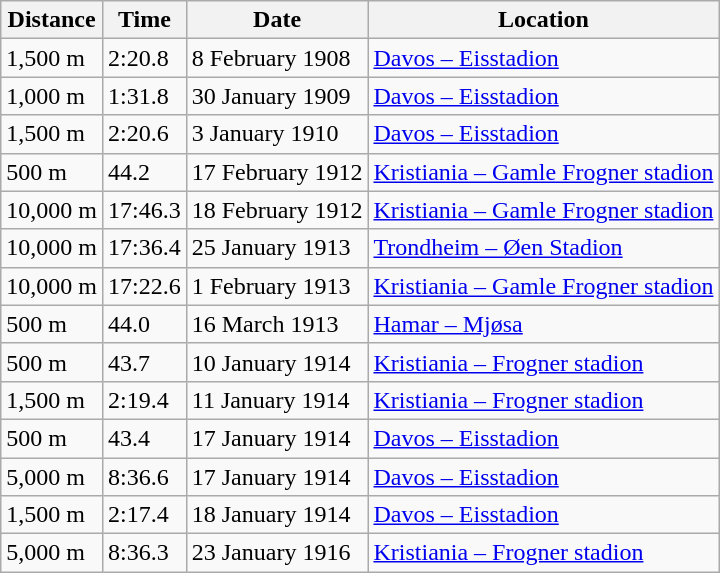<table class="wikitable">
<tr>
<th>Distance</th>
<th>Time</th>
<th>Date</th>
<th>Location</th>
</tr>
<tr>
<td>1,500 m</td>
<td>2:20.8</td>
<td>8 February 1908</td>
<td align="left"><a href='#'>Davos – Eisstadion</a></td>
</tr>
<tr>
<td>1,000 m</td>
<td>1:31.8</td>
<td>30 January 1909</td>
<td align="left"><a href='#'>Davos – Eisstadion</a></td>
</tr>
<tr>
<td>1,500 m</td>
<td>2:20.6</td>
<td>3 January 1910</td>
<td align="left"><a href='#'>Davos – Eisstadion</a></td>
</tr>
<tr>
<td>500 m</td>
<td>44.2</td>
<td>17 February 1912</td>
<td align="left"><a href='#'>Kristiania – Gamle Frogner stadion</a></td>
</tr>
<tr>
<td>10,000 m</td>
<td>17:46.3</td>
<td>18 February 1912</td>
<td align="left"><a href='#'>Kristiania – Gamle Frogner stadion</a></td>
</tr>
<tr>
<td>10,000 m</td>
<td>17:36.4</td>
<td>25 January 1913</td>
<td align="left"><a href='#'>Trondheim – Øen Stadion</a></td>
</tr>
<tr>
<td>10,000 m</td>
<td>17:22.6</td>
<td>1 February 1913</td>
<td align="left"><a href='#'>Kristiania – Gamle Frogner stadion</a></td>
</tr>
<tr>
<td>500 m</td>
<td>44.0</td>
<td>16 March 1913</td>
<td align="left"><a href='#'>Hamar – Mjøsa</a></td>
</tr>
<tr>
<td>500 m</td>
<td>43.7</td>
<td>10 January 1914</td>
<td align="left"><a href='#'>Kristiania – Frogner stadion</a></td>
</tr>
<tr>
<td>1,500 m</td>
<td>2:19.4</td>
<td>11 January 1914</td>
<td align="left"><a href='#'>Kristiania – Frogner stadion</a></td>
</tr>
<tr>
<td>500 m</td>
<td>43.4</td>
<td>17 January 1914</td>
<td align="left"><a href='#'>Davos – Eisstadion</a></td>
</tr>
<tr>
<td>5,000 m</td>
<td>8:36.6</td>
<td>17 January 1914</td>
<td align="left"><a href='#'>Davos – Eisstadion</a></td>
</tr>
<tr>
<td>1,500 m</td>
<td>2:17.4</td>
<td>18 January 1914</td>
<td align="left"><a href='#'>Davos – Eisstadion</a></td>
</tr>
<tr>
<td>5,000 m</td>
<td>8:36.3</td>
<td>23 January 1916</td>
<td align="left"><a href='#'>Kristiania – Frogner stadion</a></td>
</tr>
</table>
